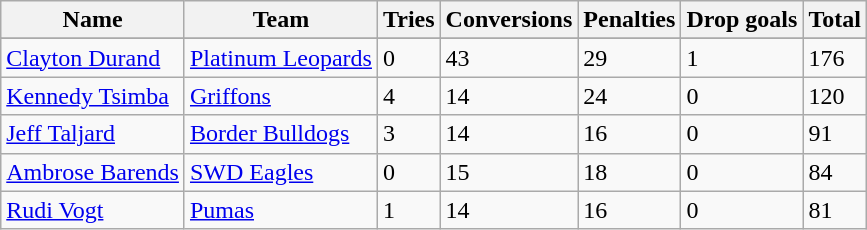<table class="wikitable">
<tr>
<th>Name</th>
<th>Team</th>
<th>Tries</th>
<th>Conversions</th>
<th>Penalties</th>
<th>Drop goals</th>
<th>Total</th>
</tr>
<tr bgcolor="#d0ffd0" align="center">
</tr>
<tr>
<td align="left"><a href='#'>Clayton Durand</a></td>
<td><a href='#'>Platinum Leopards</a></td>
<td>0</td>
<td>43</td>
<td>29</td>
<td>1</td>
<td>176</td>
</tr>
<tr>
<td align="left"><a href='#'>Kennedy Tsimba</a></td>
<td><a href='#'>Griffons</a></td>
<td>4</td>
<td>14</td>
<td>24</td>
<td>0</td>
<td>120</td>
</tr>
<tr>
<td align="left"><a href='#'>Jeff Taljard</a></td>
<td><a href='#'>Border Bulldogs</a></td>
<td>3</td>
<td>14</td>
<td>16</td>
<td>0</td>
<td>91</td>
</tr>
<tr>
<td align="left"><a href='#'>Ambrose Barends</a></td>
<td><a href='#'>SWD Eagles</a></td>
<td>0</td>
<td>15</td>
<td>18</td>
<td>0</td>
<td>84</td>
</tr>
<tr>
<td align="left"><a href='#'>Rudi Vogt</a></td>
<td><a href='#'>Pumas</a></td>
<td>1</td>
<td>14</td>
<td>16</td>
<td>0</td>
<td>81</td>
</tr>
</table>
